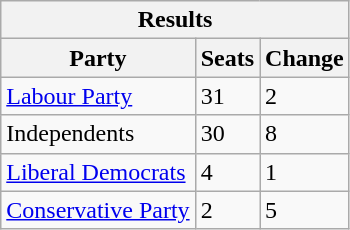<table class="wikitable">
<tr>
<th colspan="3">Results</th>
</tr>
<tr>
<th>Party</th>
<th>Seats</th>
<th>Change</th>
</tr>
<tr>
<td><a href='#'>Labour Party</a></td>
<td>31</td>
<td> 2</td>
</tr>
<tr>
<td>Independents</td>
<td>30</td>
<td> 8</td>
</tr>
<tr>
<td><a href='#'>Liberal Democrats</a></td>
<td>4</td>
<td> 1</td>
</tr>
<tr>
<td><a href='#'>Conservative Party</a></td>
<td>2</td>
<td> 5</td>
</tr>
</table>
